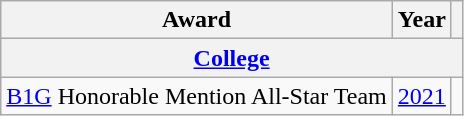<table class="wikitable">
<tr>
<th>Award</th>
<th>Year</th>
<th></th>
</tr>
<tr>
<th colspan="3"><a href='#'>College</a></th>
</tr>
<tr>
<td><a href='#'>B1G</a> Honorable Mention All-Star Team</td>
<td><a href='#'>2021</a></td>
<td></td>
</tr>
</table>
